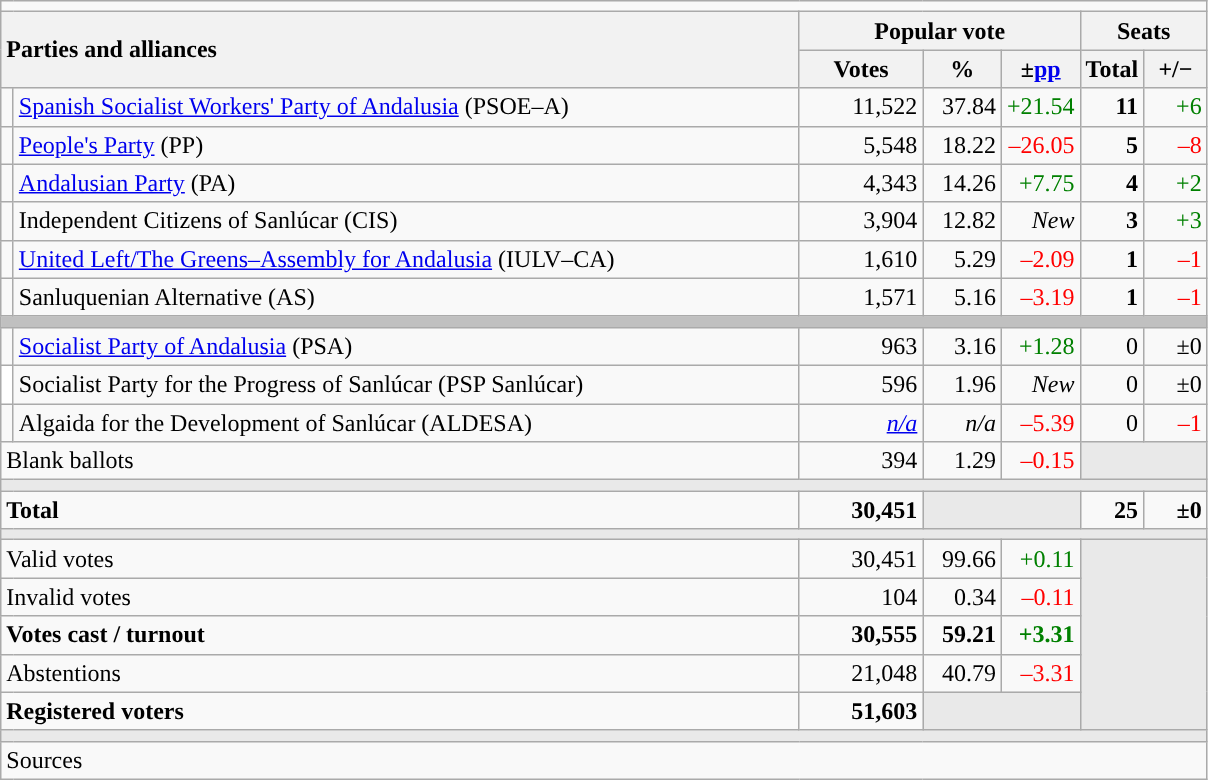<table class="wikitable" style="text-align:right;">
<tr>
<td colspan="7"></td>
</tr>
<tr>
<th style="text-align:left;" rowspan="2" colspan="2" width="525">Parties and alliances</th>
<th colspan="3">Popular vote</th>
<th colspan="2">Seats</th>
</tr>
<tr>
<th width="75">Votes</th>
<th width="45">%</th>
<th width="45">±<a href='#'>pp</a></th>
<th width="35">Total</th>
<th width="35">+/−</th>
</tr>
<tr>
<td width="1" style="color:inherit;background:"></td>
<td align="left"><a href='#'>Spanish Socialist Workers' Party of Andalusia</a> (PSOE–A)</td>
<td>11,522</td>
<td>37.84</td>
<td style="color:green;">+21.54</td>
<td><strong>11</strong></td>
<td style="color:green;">+6</td>
</tr>
<tr>
<td style="color:inherit;background:"></td>
<td align="left"><a href='#'>People's Party</a> (PP)</td>
<td>5,548</td>
<td>18.22</td>
<td style="color:red;">–26.05</td>
<td><strong>5</strong></td>
<td style="color:red;">–8</td>
</tr>
<tr>
<td style="color:inherit;background:"></td>
<td align="left"><a href='#'>Andalusian Party</a> (PA)</td>
<td>4,343</td>
<td>14.26</td>
<td style="color:green;">+7.75</td>
<td><strong>4</strong></td>
<td style="color:green;">+2</td>
</tr>
<tr>
<td style="color:inherit;background:"></td>
<td align="left">Independent Citizens of Sanlúcar (CIS)</td>
<td>3,904</td>
<td>12.82</td>
<td><em>New</em></td>
<td><strong>3</strong></td>
<td style="color:green;">+3</td>
</tr>
<tr>
<td style="color:inherit;background:"></td>
<td align="left"><a href='#'>United Left/The Greens–Assembly for Andalusia</a> (IULV–CA)</td>
<td>1,610</td>
<td>5.29</td>
<td style="color:red;">–2.09</td>
<td><strong>1</strong></td>
<td style="color:red;">–1</td>
</tr>
<tr>
<td style="color:inherit;background:"></td>
<td align="left">Sanluquenian Alternative (AS)</td>
<td>1,571</td>
<td>5.16</td>
<td style="color:red;">–3.19</td>
<td><strong>1</strong></td>
<td style="color:red;">–1</td>
</tr>
<tr>
<td colspan="7" bgcolor="#C0C0C0"></td>
</tr>
<tr>
<td style="color:inherit;background:"></td>
<td align="left"><a href='#'>Socialist Party of Andalusia</a> (PSA)</td>
<td>963</td>
<td>3.16</td>
<td style="color:green;">+1.28</td>
<td>0</td>
<td>±0</td>
</tr>
<tr>
<td bgcolor="white"></td>
<td align="left">Socialist Party for the Progress of Sanlúcar (PSP Sanlúcar)</td>
<td>596</td>
<td>1.96</td>
<td><em>New</em></td>
<td>0</td>
<td>±0</td>
</tr>
<tr>
<td style="color:inherit;background:"></td>
<td align="left">Algaida for the Development of Sanlúcar (ALDESA)</td>
<td><em><a href='#'>n/a</a></em></td>
<td><em>n/a</em></td>
<td style="color:red;">–5.39</td>
<td>0</td>
<td style="color:red;">–1</td>
</tr>
<tr>
<td align="left" colspan="2">Blank ballots</td>
<td>394</td>
<td>1.29</td>
<td style="color:red;">–0.15</td>
<td bgcolor="#E9E9E9" colspan="2"></td>
</tr>
<tr>
<td colspan="7" bgcolor="#E9E9E9"></td>
</tr>
<tr style="font-weight:bold;">
<td align="left" colspan="2">Total</td>
<td>30,451</td>
<td bgcolor="#E9E9E9" colspan="2"></td>
<td>25</td>
<td>±0</td>
</tr>
<tr>
<td colspan="7" bgcolor="#E9E9E9"></td>
</tr>
<tr>
<td align="left" colspan="2">Valid votes</td>
<td>30,451</td>
<td>99.66</td>
<td style="color:green;">+0.11</td>
<td bgcolor="#E9E9E9" colspan="2" rowspan="5"></td>
</tr>
<tr>
<td align="left" colspan="2">Invalid votes</td>
<td>104</td>
<td>0.34</td>
<td style="color:red;">–0.11</td>
</tr>
<tr style="font-weight:bold;">
<td align="left" colspan="2">Votes cast / turnout</td>
<td>30,555</td>
<td>59.21</td>
<td style="color:green;">+3.31</td>
</tr>
<tr>
<td align="left" colspan="2">Abstentions</td>
<td>21,048</td>
<td>40.79</td>
<td style="color:red;">–3.31</td>
</tr>
<tr style="font-weight:bold;">
<td align="left" colspan="2">Registered voters</td>
<td>51,603</td>
<td bgcolor="#E9E9E9" colspan="2"></td>
</tr>
<tr>
<td colspan="7" bgcolor="#E9E9E9"></td>
</tr>
<tr>
<td align="left" colspan="7">Sources</td>
</tr>
</table>
